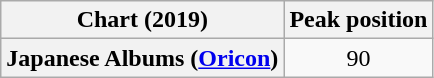<table class="wikitable plainrowheaders" style="text-align:center;">
<tr>
<th scope="col">Chart (2019)</th>
<th scope="col">Peak position</th>
</tr>
<tr>
<th scope="row">Japanese Albums (<a href='#'>Oricon</a>)</th>
<td>90</td>
</tr>
</table>
